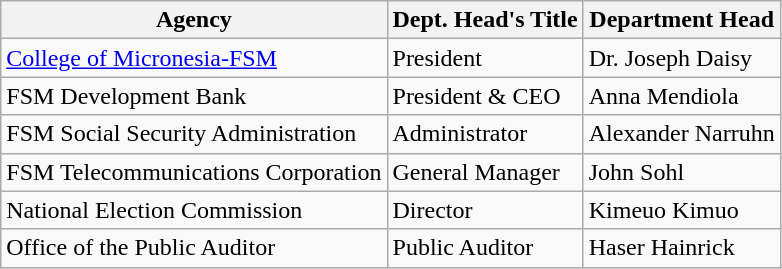<table class="wikitable">
<tr>
<th>Agency</th>
<th>Dept. Head's Title</th>
<th>Department Head</th>
</tr>
<tr>
<td><a href='#'>College of Micronesia-FSM</a></td>
<td>President</td>
<td>Dr. Joseph Daisy</td>
</tr>
<tr>
<td>FSM Development Bank</td>
<td>President & CEO</td>
<td>Anna Mendiola</td>
</tr>
<tr>
<td>FSM Social Security Administration</td>
<td>Administrator</td>
<td>Alexander Narruhn</td>
</tr>
<tr>
<td>FSM Telecommunications Corporation</td>
<td>General Manager</td>
<td>John Sohl</td>
</tr>
<tr>
<td>National Election Commission</td>
<td>Director</td>
<td>Kimeuo Kimuo</td>
</tr>
<tr>
<td>Office of the Public Auditor</td>
<td>Public Auditor</td>
<td>Haser Hainrick</td>
</tr>
</table>
